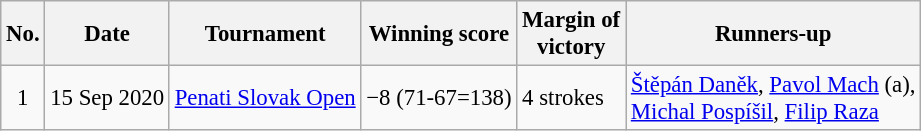<table class="wikitable" style="font-size:95%;">
<tr>
<th>No.</th>
<th>Date</th>
<th>Tournament</th>
<th>Winning score</th>
<th>Margin of<br>victory</th>
<th>Runners-up</th>
</tr>
<tr>
<td align=center>1</td>
<td align=right>15 Sep 2020</td>
<td><a href='#'>Penati Slovak Open</a></td>
<td>−8 (71-67=138)</td>
<td>4 strokes</td>
<td> <a href='#'>Štěpán Daněk</a>,  <a href='#'>Pavol Mach</a> (a),<br> <a href='#'>Michal Pospíšil</a>,  <a href='#'>Filip Raza</a></td>
</tr>
</table>
